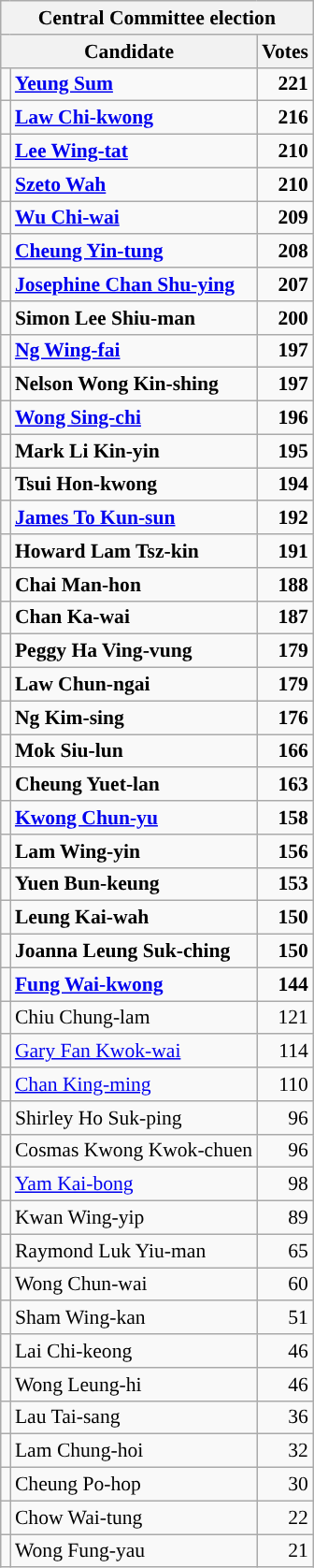<table class="wikitable" style="text-align:right;font-size:90%">
<tr>
<th colspan=3>Central Committee election</th>
</tr>
<tr>
<th colspan=2>Candidate</th>
<th>Votes</th>
</tr>
<tr>
<td></td>
<td align=left><strong><a href='#'>Yeung Sum</a></strong></td>
<td><strong>221</strong></td>
</tr>
<tr>
<td></td>
<td align=left><strong><a href='#'>Law Chi-kwong</a></strong></td>
<td><strong>216</strong></td>
</tr>
<tr>
<td></td>
<td align=left><strong><a href='#'>Lee Wing-tat</a></strong></td>
<td><strong>210</strong></td>
</tr>
<tr>
<td></td>
<td align=left><strong><a href='#'>Szeto Wah</a></strong></td>
<td><strong>210</strong></td>
</tr>
<tr>
<td></td>
<td align=left><strong><a href='#'>Wu Chi-wai</a></strong></td>
<td><strong>209</strong></td>
</tr>
<tr>
<td></td>
<td align=left><strong><a href='#'>Cheung Yin-tung</a></strong></td>
<td><strong>208</strong></td>
</tr>
<tr>
<td></td>
<td align=left><strong><a href='#'>Josephine Chan Shu-ying</a></strong></td>
<td><strong>207</strong></td>
</tr>
<tr>
<td></td>
<td align=left><strong>Simon Lee Shiu-man</strong></td>
<td><strong>200</strong></td>
</tr>
<tr>
<td></td>
<td align=left><strong><a href='#'>Ng Wing-fai</a></strong></td>
<td><strong>197</strong></td>
</tr>
<tr>
<td></td>
<td align=left><strong>Nelson Wong Kin-shing</strong></td>
<td><strong>197</strong></td>
</tr>
<tr>
<td></td>
<td align=left><strong><a href='#'>Wong Sing-chi</a></strong></td>
<td><strong>196</strong></td>
</tr>
<tr>
<td></td>
<td align=left><strong>Mark Li Kin-yin</strong></td>
<td><strong>195</strong></td>
</tr>
<tr>
<td></td>
<td align=left><strong>Tsui Hon-kwong</strong></td>
<td><strong>194</strong></td>
</tr>
<tr>
<td></td>
<td align=left><strong><a href='#'>James To Kun-sun</a></strong></td>
<td><strong>192</strong></td>
</tr>
<tr>
<td></td>
<td align=left><strong>Howard Lam Tsz-kin</strong></td>
<td><strong>191</strong></td>
</tr>
<tr>
<td></td>
<td align=left><strong>Chai Man-hon</strong></td>
<td><strong>188</strong></td>
</tr>
<tr>
<td></td>
<td align=left><strong>Chan Ka-wai</strong></td>
<td><strong>187</strong></td>
</tr>
<tr>
<td></td>
<td align=left><strong>Peggy Ha Ving-vung</strong></td>
<td><strong>179</strong></td>
</tr>
<tr>
<td></td>
<td align=left><strong>Law Chun-ngai</strong></td>
<td><strong>179</strong></td>
</tr>
<tr>
<td></td>
<td align=left><strong>Ng Kim-sing</strong></td>
<td><strong>176</strong></td>
</tr>
<tr>
<td></td>
<td align=left><strong>Mok Siu-lun</strong></td>
<td><strong>166</strong></td>
</tr>
<tr>
<td></td>
<td align=left><strong>Cheung Yuet-lan</strong></td>
<td><strong>163</strong></td>
</tr>
<tr>
<td></td>
<td align=left><strong><a href='#'>Kwong Chun-yu</a></strong></td>
<td><strong>158</strong></td>
</tr>
<tr>
<td></td>
<td align=left><strong>Lam Wing-yin</strong></td>
<td><strong>156</strong></td>
</tr>
<tr>
<td></td>
<td align=left><strong>Yuen Bun-keung</strong></td>
<td><strong>153</strong></td>
</tr>
<tr>
<td></td>
<td align=left><strong>Leung Kai-wah</strong></td>
<td><strong>150</strong></td>
</tr>
<tr>
<td></td>
<td align=left><strong>Joanna Leung Suk-ching</strong></td>
<td><strong>150</strong></td>
</tr>
<tr>
<td></td>
<td align=left><strong><a href='#'>Fung Wai-kwong</a></strong></td>
<td><strong>144</strong></td>
</tr>
<tr>
<td></td>
<td align=left>Chiu Chung-lam</td>
<td>121</td>
</tr>
<tr>
<td></td>
<td align=left><a href='#'>Gary Fan Kwok-wai</a></td>
<td>114</td>
</tr>
<tr>
<td></td>
<td align=left><a href='#'>Chan King-ming</a></td>
<td>110</td>
</tr>
<tr>
<td></td>
<td align=left>Shirley Ho Suk-ping</td>
<td>96</td>
</tr>
<tr>
<td></td>
<td align=left>Cosmas Kwong Kwok-chuen</td>
<td>96</td>
</tr>
<tr>
<td></td>
<td align=left><a href='#'>Yam Kai-bong</a></td>
<td>98</td>
</tr>
<tr>
<td></td>
<td align=left>Kwan Wing-yip</td>
<td>89</td>
</tr>
<tr>
<td></td>
<td align=left>Raymond Luk Yiu-man</td>
<td>65</td>
</tr>
<tr>
<td></td>
<td align=left>Wong Chun-wai</td>
<td>60</td>
</tr>
<tr>
<td></td>
<td align=left>Sham Wing-kan</td>
<td>51</td>
</tr>
<tr>
<td></td>
<td align=left>Lai Chi-keong</td>
<td>46</td>
</tr>
<tr>
<td></td>
<td align=left>Wong Leung-hi</td>
<td>46</td>
</tr>
<tr>
<td></td>
<td align=left>Lau Tai-sang</td>
<td>36</td>
</tr>
<tr>
<td></td>
<td align=left>Lam Chung-hoi</td>
<td>32</td>
</tr>
<tr>
<td></td>
<td align=left>Cheung Po-hop</td>
<td>30</td>
</tr>
<tr>
<td></td>
<td align=left>Chow Wai-tung</td>
<td>22</td>
</tr>
<tr>
<td></td>
<td align=left>Wong Fung-yau</td>
<td>21</td>
</tr>
</table>
